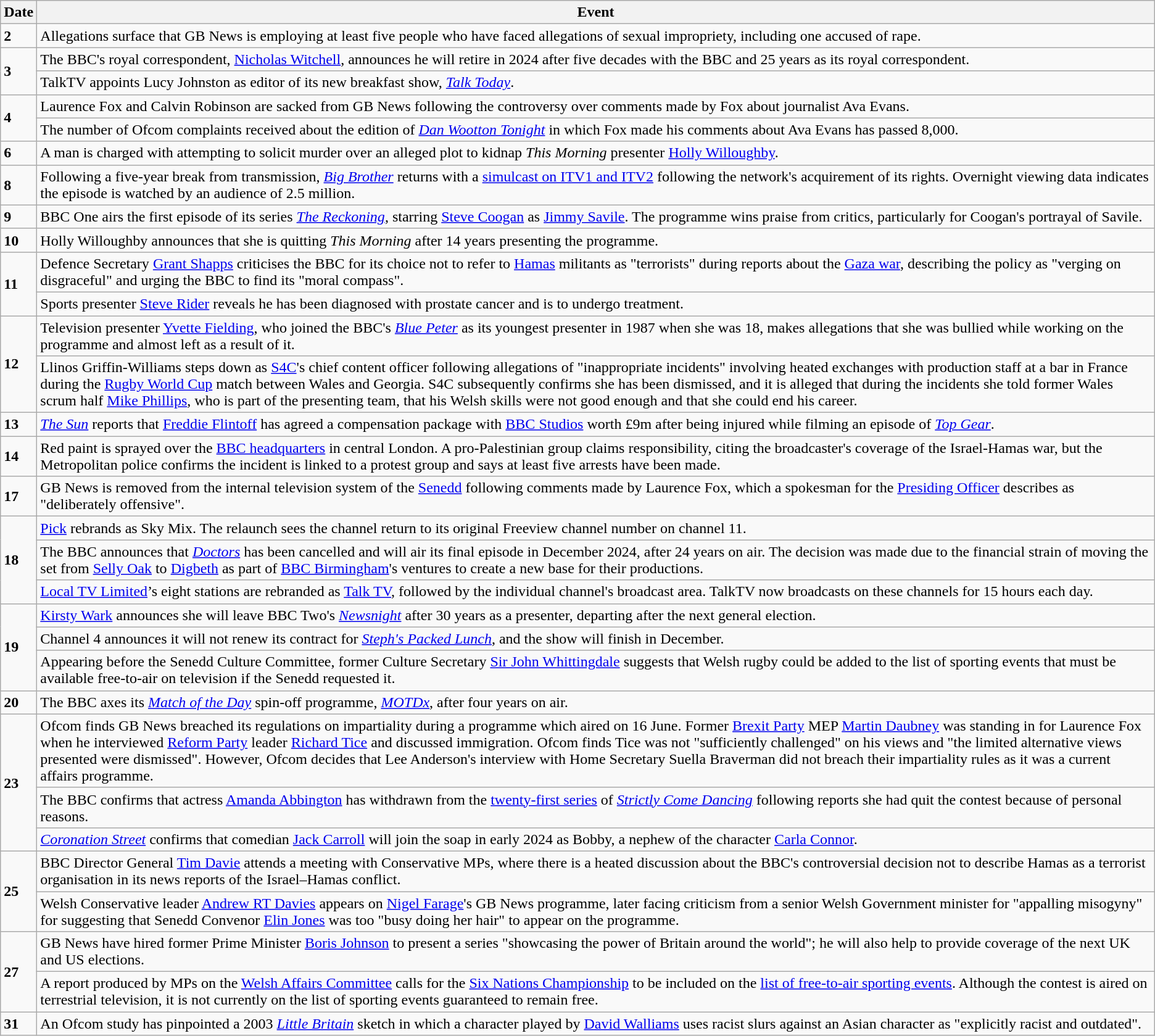<table class="wikitable">
<tr>
<th>Date</th>
<th>Event</th>
</tr>
<tr>
<td><strong>2</strong></td>
<td>Allegations surface that GB News is employing at least five people who have faced allegations of sexual impropriety, including one accused of rape.</td>
</tr>
<tr>
<td rowspan=2><strong>3</strong></td>
<td>The BBC's royal correspondent, <a href='#'>Nicholas Witchell</a>, announces he will retire in 2024 after five decades with the BBC and 25 years as its royal correspondent.</td>
</tr>
<tr>
<td>TalkTV appoints Lucy Johnston as editor of its new breakfast show, <em><a href='#'>Talk Today</a></em>.</td>
</tr>
<tr>
<td rowspan=2><strong>4</strong></td>
<td>Laurence Fox and Calvin Robinson are sacked from GB News following the controversy over comments made by Fox about journalist Ava Evans.</td>
</tr>
<tr>
<td>The number of Ofcom complaints received about the edition of <em><a href='#'>Dan Wootton Tonight</a></em> in which Fox made his comments about Ava Evans has passed 8,000.</td>
</tr>
<tr>
<td><strong>6</strong></td>
<td>A man is charged with attempting to solicit murder over an alleged plot to kidnap <em>This Morning</em> presenter <a href='#'>Holly Willoughby</a>.</td>
</tr>
<tr>
<td><strong>8</strong></td>
<td>Following a five-year break from transmission, <em><a href='#'>Big Brother</a></em> returns with a <a href='#'>simulcast on ITV1 and ITV2</a> following the network's acquirement of its rights. Overnight viewing data indicates the episode is watched by an audience of 2.5 million.</td>
</tr>
<tr>
<td><strong>9</strong></td>
<td>BBC One airs the first episode of its series <em><a href='#'>The Reckoning</a></em>, starring <a href='#'>Steve Coogan</a> as <a href='#'>Jimmy Savile</a>. The programme wins praise from critics, particularly for Coogan's portrayal of Savile.</td>
</tr>
<tr>
<td><strong>10</strong></td>
<td>Holly Willoughby announces that she is quitting <em>This Morning</em> after 14 years presenting the programme.</td>
</tr>
<tr>
<td rowspan=2><strong>11</strong></td>
<td>Defence Secretary <a href='#'>Grant Shapps</a> criticises the BBC for its choice not to refer to <a href='#'>Hamas</a> militants as "terrorists" during reports about the <a href='#'>Gaza war</a>, describing the policy as "verging on disgraceful" and urging the BBC to find its "moral compass".</td>
</tr>
<tr>
<td>Sports presenter <a href='#'>Steve Rider</a> reveals he has been diagnosed with prostate cancer and is to undergo treatment.</td>
</tr>
<tr>
<td rowspan=2><strong>12</strong></td>
<td>Television presenter <a href='#'>Yvette Fielding</a>, who joined the BBC's <em><a href='#'>Blue Peter</a></em> as its youngest presenter in 1987 when she was 18, makes allegations that she was bullied while working on the programme and almost left as a result of it.</td>
</tr>
<tr>
<td>Llinos Griffin-Williams steps down as <a href='#'>S4C</a>'s chief content officer following allegations of "inappropriate incidents" involving heated exchanges with production staff at a bar in France during the <a href='#'>Rugby World Cup</a> match between Wales and Georgia. S4C subsequently confirms she has been dismissed, and it is alleged that during the incidents she told former Wales scrum half <a href='#'>Mike Phillips</a>, who is part of the presenting team, that his Welsh skills were not good enough and that she could end his career.</td>
</tr>
<tr>
<td><strong>13</strong></td>
<td><em><a href='#'>The Sun</a></em> reports that <a href='#'>Freddie Flintoff</a> has agreed a compensation package with <a href='#'>BBC Studios</a> worth £9m after being injured while filming an episode of <em><a href='#'>Top Gear</a></em>.</td>
</tr>
<tr>
<td><strong>14</strong></td>
<td>Red paint is sprayed over the <a href='#'>BBC headquarters</a> in central London. A pro-Palestinian group claims responsibility, citing the broadcaster's coverage of the Israel-Hamas war, but the Metropolitan police confirms the incident is linked to a protest group and says at least five arrests have been made.</td>
</tr>
<tr>
<td><strong>17</strong></td>
<td>GB News is removed from the internal television system of the <a href='#'>Senedd</a> following comments made by Laurence Fox, which a spokesman for the <a href='#'>Presiding Officer</a> describes as "deliberately offensive".</td>
</tr>
<tr>
<td rowspan="3"><strong>18</strong></td>
<td><a href='#'>Pick</a> rebrands as Sky Mix. The relaunch sees the channel return to its original Freeview channel number on channel 11.</td>
</tr>
<tr>
<td>The BBC announces that <em><a href='#'>Doctors</a></em> has been cancelled and will air its final episode in December 2024, after 24 years on air. The decision was made due to the financial strain of moving the set from <a href='#'>Selly Oak</a> to <a href='#'>Digbeth</a> as part of <a href='#'>BBC Birmingham</a>'s ventures to create a new base for their productions.</td>
</tr>
<tr>
<td><a href='#'>Local TV Limited</a>’s eight stations are rebranded as <a href='#'>Talk TV</a>, followed by the individual channel's broadcast area. TalkTV now broadcasts on these channels for 15 hours each day.</td>
</tr>
<tr>
<td rowspan=3><strong>19</strong></td>
<td><a href='#'>Kirsty Wark</a> announces she will leave BBC Two's <em><a href='#'>Newsnight</a></em> after 30 years as a presenter, departing after the next general election.</td>
</tr>
<tr>
<td>Channel 4 announces it will not renew its contract for <em><a href='#'>Steph's Packed Lunch</a></em>, and the show will finish in December.</td>
</tr>
<tr>
<td>Appearing before the Senedd Culture Committee, former Culture Secretary <a href='#'>Sir John Whittingdale</a> suggests that Welsh rugby could be added to the list of sporting events that must be available free-to-air on television if the Senedd requested it.</td>
</tr>
<tr>
<td><strong>20</strong></td>
<td>The BBC axes its <em><a href='#'>Match of the Day</a></em> spin-off programme, <em><a href='#'>MOTDx</a></em>, after four years on air.</td>
</tr>
<tr>
<td rowspan=3><strong>23</strong></td>
<td>Ofcom finds GB News breached its regulations on impartiality during a programme which aired on 16 June. Former <a href='#'>Brexit Party</a> MEP <a href='#'>Martin Daubney</a> was standing in for Laurence Fox when he interviewed <a href='#'>Reform Party</a> leader <a href='#'>Richard Tice</a> and discussed immigration. Ofcom finds Tice was not "sufficiently challenged" on his views and "the limited alternative views presented were dismissed". However, Ofcom decides that Lee Anderson's interview with Home Secretary Suella Braverman did not breach their impartiality rules as it was a current affairs programme.</td>
</tr>
<tr>
<td>The BBC confirms that actress <a href='#'>Amanda Abbington</a> has withdrawn from the <a href='#'>twenty-first series</a> of <em><a href='#'>Strictly Come Dancing</a></em> following reports she had quit the contest because of personal reasons.</td>
</tr>
<tr>
<td><em><a href='#'>Coronation Street</a></em> confirms that comedian <a href='#'>Jack Carroll</a> will join the soap in early 2024 as Bobby, a nephew of the character <a href='#'>Carla Connor</a>.</td>
</tr>
<tr>
<td rowspan=2><strong>25</strong></td>
<td>BBC Director General <a href='#'>Tim Davie</a> attends a meeting with Conservative MPs, where there is a heated discussion about the BBC's controversial decision not to describe Hamas as a terrorist organisation in its news reports of the Israel–Hamas conflict.</td>
</tr>
<tr>
<td>Welsh Conservative leader <a href='#'>Andrew RT Davies</a> appears on <a href='#'>Nigel Farage</a>'s GB News programme, later facing criticism from a senior Welsh Government minister for "appalling misogyny" for suggesting that Senedd Convenor <a href='#'>Elin Jones</a> was too "busy doing her hair" to appear on the programme.</td>
</tr>
<tr>
<td rowspan=2><strong>27</strong></td>
<td>GB News have hired former Prime Minister <a href='#'>Boris Johnson</a> to present a series "showcasing the power of Britain around the world"; he will also help to provide coverage of the next UK and US elections.</td>
</tr>
<tr>
<td>A report produced by MPs on the <a href='#'>Welsh Affairs Committee</a> calls for the <a href='#'>Six Nations Championship</a> to be included on the <a href='#'>list of free-to-air sporting events</a>. Although the contest is aired on terrestrial television, it is not currently on the list of sporting events guaranteed to remain free.</td>
</tr>
<tr>
<td><strong>31</strong></td>
<td>An Ofcom study has pinpointed a 2003 <em><a href='#'>Little Britain</a></em> sketch in which a character played by <a href='#'>David Walliams</a> uses racist slurs against an Asian character as "explicitly racist and outdated".</td>
</tr>
</table>
